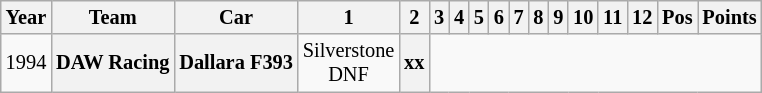<table class="wikitable" style="text-align:center; font-size:85%">
<tr>
<th>Year</th>
<th>Team</th>
<th>Car</th>
<th>1</th>
<th>2</th>
<th>3</th>
<th>4</th>
<th>5</th>
<th>6</th>
<th>7</th>
<th>8</th>
<th>9</th>
<th>10</th>
<th>11</th>
<th>12</th>
<th>Pos</th>
<th>Points</th>
</tr>
<tr>
<td>1994</td>
<th>DAW Racing</th>
<th>Dallara F393</th>
<td style="background:#F;">Silverstone<br>DNF</td>
<th>xx</th>
</tr>
</table>
